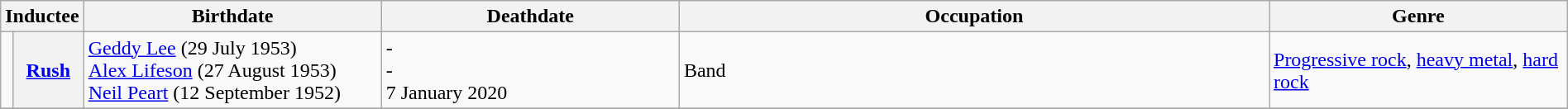<table class="wikitable" width="100%">
<tr>
<th colspan=2>Inductee</th>
<th width="20%">Birthdate</th>
<th width="20%">Deathdate</th>
<th width="40%">Occupation</th>
<th width="40%">Genre</th>
</tr>
<tr>
<td></td>
<th><a href='#'>Rush</a></th>
<td><a href='#'>Geddy Lee</a> (29 July 1953) <br> <a href='#'>Alex Lifeson</a> (27 August 1953) <br> <a href='#'>Neil Peart</a> (12 September 1952)</td>
<td>- <br> - <br> 7 January 2020</td>
<td>Band</td>
<td><a href='#'>Progressive rock</a>, <a href='#'>heavy metal</a>, <a href='#'>hard rock</a></td>
</tr>
<tr>
</tr>
</table>
